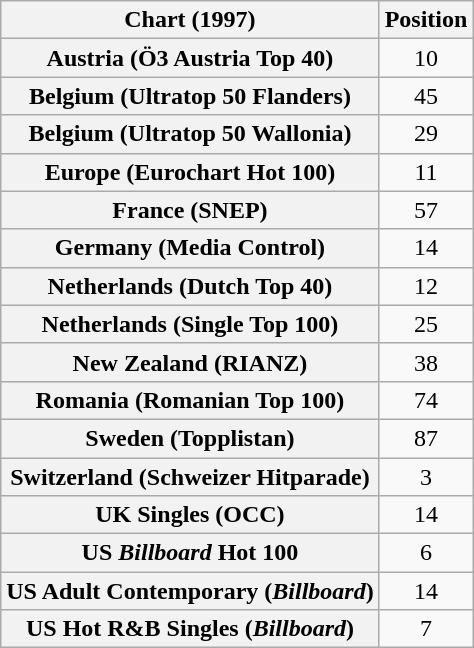<table class="wikitable plainrowheaders sortable" style="text-align:center">
<tr>
<th scope="col">Chart (1997)</th>
<th scope="col">Position</th>
</tr>
<tr>
<th scope="row">Austria (Ö3 Austria Top 40)</th>
<td>10</td>
</tr>
<tr>
<th scope="row">Belgium (Ultratop 50 Flanders)</th>
<td>45</td>
</tr>
<tr>
<th scope="row">Belgium (Ultratop 50 Wallonia)</th>
<td>29</td>
</tr>
<tr>
<th scope="row">Europe (Eurochart Hot 100)</th>
<td>11</td>
</tr>
<tr>
<th scope="row">France (SNEP)</th>
<td>57</td>
</tr>
<tr>
<th scope="row">Germany (Media Control)</th>
<td>14</td>
</tr>
<tr>
<th scope="row">Netherlands (Dutch Top 40)</th>
<td>12</td>
</tr>
<tr>
<th scope="row">Netherlands (Single Top 100)</th>
<td>25</td>
</tr>
<tr>
<th scope="row">New Zealand (RIANZ)</th>
<td>38</td>
</tr>
<tr>
<th scope="row">Romania (Romanian Top 100)</th>
<td>74</td>
</tr>
<tr>
<th scope="row">Sweden (Topplistan)</th>
<td>87</td>
</tr>
<tr>
<th scope="row">Switzerland (Schweizer Hitparade)</th>
<td>3</td>
</tr>
<tr>
<th scope="row">UK Singles (OCC)</th>
<td>14</td>
</tr>
<tr>
<th scope="row">US <em>Billboard</em> Hot 100</th>
<td>6</td>
</tr>
<tr>
<th scope="row">US Adult Contemporary (<em>Billboard</em>)</th>
<td>14</td>
</tr>
<tr>
<th scope="row">US Hot R&B Singles (<em>Billboard</em>)</th>
<td>7</td>
</tr>
</table>
